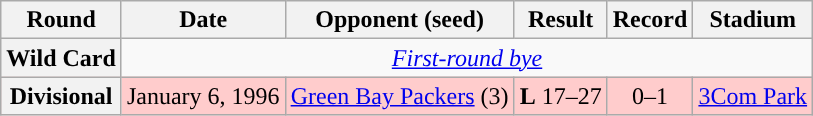<table class="wikitable" style="text-align:center">
<tr>
<th>Round</th>
<th>Date</th>
<th>Opponent (seed)</th>
<th>Result</th>
<th>Record</th>
<th>Stadium</th>
</tr>
<tr>
<th>Wild Card</th>
<td colspan=7><em><a href='#'>First-round bye</a></em></td>
</tr>
<tr style="background:#fcc">
<th>Divisional</th>
<td>January 6, 1996</td>
<td><a href='#'>Green Bay Packers</a> (3)</td>
<td><strong>L</strong> 17–27</td>
<td>0–1</td>
<td><a href='#'>3Com Park</a></td>
</tr>
</table>
